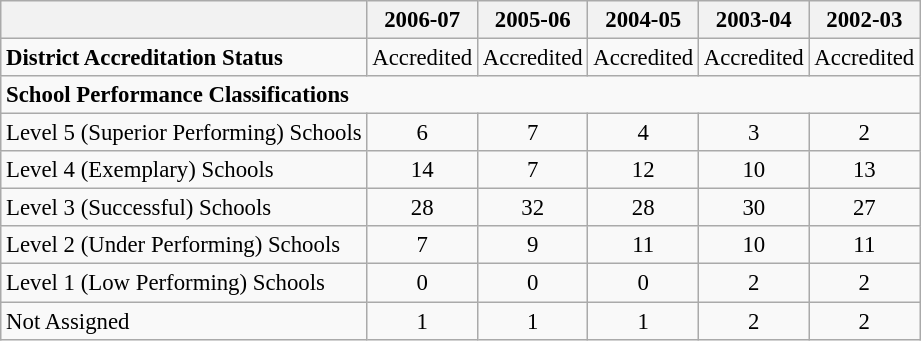<table class="wikitable" style="font-size: 95%;">
<tr>
<th></th>
<th>2006-07</th>
<th>2005-06</th>
<th>2004-05</th>
<th>2003-04</th>
<th>2002-03</th>
</tr>
<tr>
<td style="text-align:left;"><strong>District Accreditation Status</strong></td>
<td style="text-align:center;">Accredited</td>
<td style="text-align:center;">Accredited</td>
<td style="text-align:center;">Accredited</td>
<td style="text-align:center;">Accredited</td>
<td style="text-align:center;">Accredited</td>
</tr>
<tr>
<td style="text-align:left;" colspan="6"><strong>School Performance Classifications</strong></td>
</tr>
<tr>
<td style="text-align:left;">Level 5 (Superior Performing) Schools</td>
<td style="text-align:center;">6</td>
<td style="text-align:center;">7</td>
<td style="text-align:center;">4</td>
<td style="text-align:center;">3</td>
<td style="text-align:center;">2</td>
</tr>
<tr>
<td style="text-align:left;">Level 4 (Exemplary) Schools</td>
<td style="text-align:center;">14</td>
<td style="text-align:center;">7</td>
<td style="text-align:center;">12</td>
<td style="text-align:center;">10</td>
<td style="text-align:center;">13</td>
</tr>
<tr>
<td style="text-align:left;">Level 3 (Successful) Schools</td>
<td style="text-align:center;">28</td>
<td style="text-align:center;">32</td>
<td style="text-align:center;">28</td>
<td style="text-align:center;">30</td>
<td style="text-align:center;">27</td>
</tr>
<tr>
<td style="text-align:left;">Level 2 (Under Performing) Schools</td>
<td style="text-align:center;">7</td>
<td style="text-align:center;">9</td>
<td style="text-align:center;">11</td>
<td style="text-align:center;">10</td>
<td style="text-align:center;">11</td>
</tr>
<tr>
<td style="text-align:left;">Level 1 (Low Performing) Schools</td>
<td style="text-align:center;">0</td>
<td style="text-align:center;">0</td>
<td style="text-align:center;">0</td>
<td style="text-align:center;">2</td>
<td style="text-align:center;">2</td>
</tr>
<tr>
<td style="text-align:left;">Not Assigned</td>
<td style="text-align:center;">1</td>
<td style="text-align:center;">1</td>
<td style="text-align:center;">1</td>
<td style="text-align:center;">2</td>
<td style="text-align:center;">2</td>
</tr>
</table>
